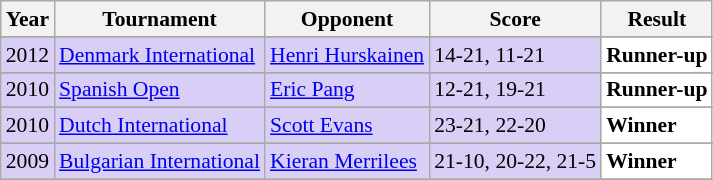<table class="sortable wikitable" style="font-size: 90%;">
<tr>
<th>Year</th>
<th>Tournament</th>
<th>Opponent</th>
<th>Score</th>
<th>Result</th>
</tr>
<tr>
</tr>
<tr style="background:#D8CEF6">
<td align="center">2012</td>
<td align="left"><a href='#'>Denmark International</a></td>
<td align="left"> <a href='#'>Henri Hurskainen</a></td>
<td align="left">14-21, 11-21</td>
<td style="text-align:left; background:white"> <strong>Runner-up</strong></td>
</tr>
<tr>
</tr>
<tr style="background:#D8CEF6">
<td align="center">2010</td>
<td align="left"><a href='#'>Spanish Open</a></td>
<td align="left"> <a href='#'>Eric Pang</a></td>
<td align="left">12-21, 19-21</td>
<td style="text-align:left; background:white"> <strong>Runner-up</strong></td>
</tr>
<tr>
</tr>
<tr style="background:#D8CEF6">
<td align="center">2010</td>
<td align="left"><a href='#'>Dutch International</a></td>
<td align="left"> <a href='#'>Scott Evans</a></td>
<td align="left">23-21, 22-20</td>
<td style="text-align:left; background:white"> <strong>Winner</strong></td>
</tr>
<tr>
</tr>
<tr style="background:#D8CEF6">
<td align="center">2009</td>
<td align="left"><a href='#'>Bulgarian International</a></td>
<td align="left"> <a href='#'>Kieran Merrilees</a></td>
<td align="left">21-10, 20-22, 21-5</td>
<td style="text-align:left; background:white"> <strong>Winner</strong></td>
</tr>
<tr>
</tr>
</table>
